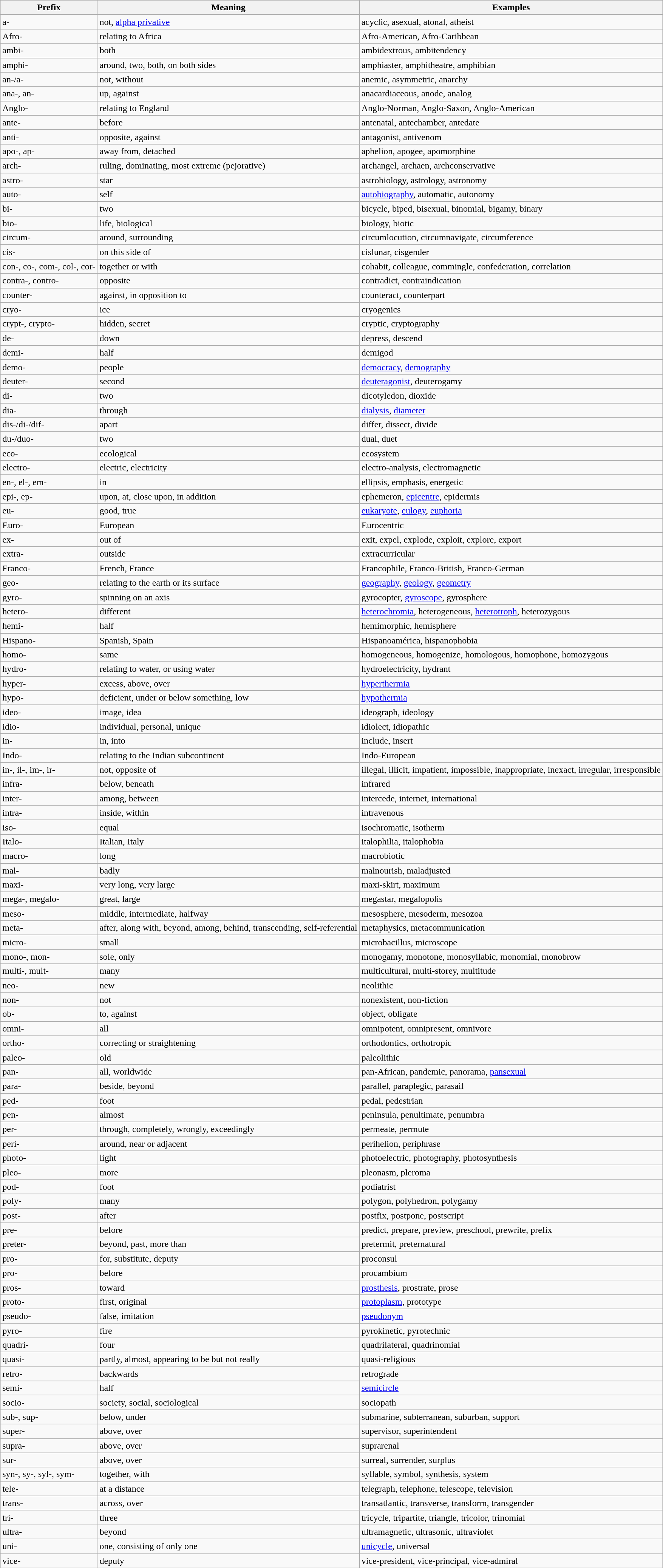<table class="wikitable">
<tr>
<th>Prefix</th>
<th>Meaning</th>
<th>Examples</th>
</tr>
<tr>
<td>a-</td>
<td>not, <a href='#'>alpha privative</a></td>
<td>acyclic, asexual, atonal, atheist</td>
</tr>
<tr>
<td>Afro-</td>
<td>relating to Africa</td>
<td>Afro-American, Afro-Caribbean</td>
</tr>
<tr>
<td>ambi-</td>
<td>both</td>
<td>ambidextrous, ambitendency</td>
</tr>
<tr>
<td>amphi-</td>
<td>around, two, both, on both sides</td>
<td>amphiaster, amphitheatre, amphibian</td>
</tr>
<tr>
<td>an-/a-</td>
<td>not, without</td>
<td>anemic, asymmetric, anarchy</td>
</tr>
<tr>
<td>ana-, an-</td>
<td>up, against</td>
<td>anacardiaceous, anode, analog</td>
</tr>
<tr>
<td>Anglo-</td>
<td>relating to England</td>
<td>Anglo-Norman, Anglo-Saxon, Anglo-American</td>
</tr>
<tr>
<td>ante-</td>
<td>before</td>
<td>antenatal, antechamber, antedate</td>
</tr>
<tr>
<td>anti-</td>
<td>opposite, against</td>
<td>antagonist, antivenom</td>
</tr>
<tr>
<td>apo-, ap-</td>
<td>away from, detached</td>
<td>aphelion, apogee, apomorphine</td>
</tr>
<tr>
<td>arch-</td>
<td>ruling, dominating, most extreme (pejorative)</td>
<td>archangel, archaen, archconservative</td>
</tr>
<tr>
<td>astro-</td>
<td>star</td>
<td>astrobiology, astrology, astronomy</td>
</tr>
<tr>
<td>auto-</td>
<td>self</td>
<td><a href='#'>autobiography</a>, automatic, autonomy</td>
</tr>
<tr>
<td>bi-</td>
<td>two</td>
<td>bicycle, biped, bisexual, binomial, bigamy, binary</td>
</tr>
<tr>
<td>bio-</td>
<td>life, biological</td>
<td>biology, biotic</td>
</tr>
<tr>
<td>circum-</td>
<td>around, surrounding</td>
<td>circumlocution, circumnavigate, circumference</td>
</tr>
<tr>
<td>cis-</td>
<td>on this side of</td>
<td>cislunar, cisgender</td>
</tr>
<tr>
<td>con-, co-, com-, col-, cor-</td>
<td>together or with</td>
<td>cohabit, colleague, commingle, confederation, correlation</td>
</tr>
<tr>
<td>contra-, contro-</td>
<td>opposite</td>
<td>contradict, contraindication</td>
</tr>
<tr>
<td>counter-</td>
<td>against, in opposition to</td>
<td>counteract, counterpart</td>
</tr>
<tr>
<td>cryo-</td>
<td>ice</td>
<td>cryogenics</td>
</tr>
<tr>
<td>crypt-, crypto-</td>
<td>hidden, secret</td>
<td>cryptic, cryptography</td>
</tr>
<tr>
<td>de-</td>
<td>down</td>
<td>depress, descend</td>
</tr>
<tr>
<td>demi-</td>
<td>half</td>
<td>demigod</td>
</tr>
<tr>
<td>demo-</td>
<td>people</td>
<td><a href='#'>democracy</a>, <a href='#'>demography</a></td>
</tr>
<tr>
<td>deuter-</td>
<td>second</td>
<td><a href='#'>deuteragonist</a>, deuterogamy</td>
</tr>
<tr>
<td>di-</td>
<td>two</td>
<td>dicotyledon, dioxide</td>
</tr>
<tr>
<td>dia-</td>
<td>through</td>
<td><a href='#'>dialysis</a>, <a href='#'>diameter</a></td>
</tr>
<tr>
<td>dis-/di-/dif-</td>
<td>apart</td>
<td>differ, dissect, divide</td>
</tr>
<tr>
<td>du-/duo-</td>
<td>two</td>
<td>dual, duet</td>
</tr>
<tr>
<td>eco-</td>
<td>ecological</td>
<td>ecosystem</td>
</tr>
<tr>
<td>electro-</td>
<td>electric, electricity</td>
<td>electro-analysis, electromagnetic</td>
</tr>
<tr>
<td>en-, el-, em-</td>
<td>in</td>
<td>ellipsis, emphasis, energetic</td>
</tr>
<tr>
<td>epi-, ep-</td>
<td>upon, at, close upon, in addition</td>
<td>ephemeron, <a href='#'>epicentre</a>, epidermis</td>
</tr>
<tr>
<td>eu-</td>
<td>good, true</td>
<td><a href='#'>eukaryote</a>, <a href='#'>eulogy</a>, <a href='#'>euphoria</a></td>
</tr>
<tr>
<td>Euro-</td>
<td>European</td>
<td>Eurocentric</td>
</tr>
<tr>
<td>ex-</td>
<td>out of</td>
<td>exit, expel, explode, exploit, explore, export</td>
</tr>
<tr>
<td>extra-</td>
<td>outside</td>
<td>extracurricular</td>
</tr>
<tr>
<td>Franco-</td>
<td>French, France</td>
<td>Francophile, Franco-British, Franco-German</td>
</tr>
<tr>
<td>geo-</td>
<td>relating to the earth or its surface</td>
<td><a href='#'>geography</a>, <a href='#'>geology</a>, <a href='#'>geometry</a></td>
</tr>
<tr>
<td>gyro-</td>
<td>spinning on an axis</td>
<td>gyrocopter, <a href='#'>gyroscope</a>, gyrosphere</td>
</tr>
<tr>
<td>hetero-</td>
<td>different</td>
<td><a href='#'>heterochromia</a>, heterogeneous, <a href='#'>heterotroph</a>, heterozygous</td>
</tr>
<tr>
<td>hemi-</td>
<td>half</td>
<td>hemimorphic, hemisphere</td>
</tr>
<tr>
<td>Hispano-</td>
<td>Spanish, Spain</td>
<td>Hispanoamérica, hispanophobia</td>
</tr>
<tr>
<td>homo-</td>
<td>same</td>
<td>homogeneous, homogenize, homologous, homophone, homozygous</td>
</tr>
<tr>
<td>hydro-</td>
<td>relating to water, or using water</td>
<td>hydroelectricity, hydrant</td>
</tr>
<tr>
<td>hyper-</td>
<td>excess, above, over</td>
<td><a href='#'>hyperthermia</a></td>
</tr>
<tr>
<td>hypo-</td>
<td>deficient, under or below something, low</td>
<td><a href='#'>hypothermia</a></td>
</tr>
<tr>
<td>ideo-</td>
<td>image, idea</td>
<td>ideograph, ideology</td>
</tr>
<tr>
<td>idio-</td>
<td>individual, personal, unique</td>
<td>idiolect, idiopathic</td>
</tr>
<tr>
<td>in-</td>
<td>in, into</td>
<td>include, insert</td>
</tr>
<tr>
<td>Indo-</td>
<td>relating to the Indian subcontinent</td>
<td>Indo-European</td>
</tr>
<tr>
<td>in-, il-, im-, ir-</td>
<td>not, opposite of</td>
<td>illegal, illicit, impatient, impossible, inappropriate, inexact, irregular, irresponsible</td>
</tr>
<tr>
<td>infra-</td>
<td>below, beneath</td>
<td>infrared</td>
</tr>
<tr>
<td>inter-</td>
<td>among, between</td>
<td>intercede, internet, international</td>
</tr>
<tr>
<td>intra-</td>
<td>inside, within</td>
<td>intravenous</td>
</tr>
<tr>
<td>iso-</td>
<td>equal</td>
<td>isochromatic, isotherm</td>
</tr>
<tr>
<td>Italo-</td>
<td>Italian, Italy</td>
<td>italophilia, italophobia</td>
</tr>
<tr>
<td>macro-</td>
<td>long</td>
<td>macrobiotic</td>
</tr>
<tr>
<td>mal-</td>
<td>badly</td>
<td>malnourish, maladjusted</td>
</tr>
<tr>
<td>maxi-</td>
<td>very long, very large</td>
<td>maxi-skirt, maximum</td>
</tr>
<tr>
<td>mega-, megalo-</td>
<td>great, large</td>
<td>megastar, megalopolis</td>
</tr>
<tr>
<td>meso-</td>
<td>middle, intermediate, halfway</td>
<td>mesosphere, mesoderm, mesozoa</td>
</tr>
<tr>
<td>meta-</td>
<td>after, along with, beyond, among, behind, transcending, self-referential</td>
<td>metaphysics, metacommunication</td>
</tr>
<tr>
<td>micro-</td>
<td>small</td>
<td>microbacillus, microscope</td>
</tr>
<tr>
<td>mono-, mon-</td>
<td>sole, only</td>
<td>monogamy, monotone, monosyllabic, monomial, monobrow</td>
</tr>
<tr>
<td>multi-, mult-</td>
<td>many</td>
<td>multicultural, multi-storey, multitude</td>
</tr>
<tr>
<td>neo-</td>
<td>new</td>
<td>neolithic</td>
</tr>
<tr>
<td>non-</td>
<td>not</td>
<td>nonexistent, non-fiction</td>
</tr>
<tr>
<td>ob-</td>
<td>to, against</td>
<td>object, obligate</td>
</tr>
<tr>
<td>omni-</td>
<td>all</td>
<td>omnipotent, omnipresent, omnivore</td>
</tr>
<tr>
<td>ortho-</td>
<td>correcting or straightening</td>
<td>orthodontics, orthotropic</td>
</tr>
<tr>
<td>paleo-</td>
<td>old</td>
<td>paleolithic</td>
</tr>
<tr>
<td>pan-</td>
<td>all, worldwide</td>
<td>pan-African, pandemic, panorama, <a href='#'>pansexual</a></td>
</tr>
<tr>
<td>para-</td>
<td>beside, beyond</td>
<td>parallel, paraplegic, parasail</td>
</tr>
<tr>
<td>ped-</td>
<td>foot</td>
<td>pedal, pedestrian</td>
</tr>
<tr>
<td>pen-</td>
<td>almost</td>
<td>peninsula, penultimate, penumbra</td>
</tr>
<tr>
<td>per-</td>
<td>through, completely, wrongly, exceedingly</td>
<td>permeate, permute</td>
</tr>
<tr>
<td>peri-</td>
<td>around, near or adjacent</td>
<td>perihelion, periphrase</td>
</tr>
<tr>
<td>photo-</td>
<td>light</td>
<td>photoelectric, photography, photosynthesis</td>
</tr>
<tr>
<td>pleo-</td>
<td>more</td>
<td>pleonasm, pleroma</td>
</tr>
<tr>
<td>pod-</td>
<td>foot</td>
<td>podiatrist</td>
</tr>
<tr>
<td>poly-</td>
<td>many</td>
<td>polygon, polyhedron, polygamy</td>
</tr>
<tr>
<td>post-</td>
<td>after</td>
<td>postfix, postpone, postscript</td>
</tr>
<tr>
<td>pre-</td>
<td>before</td>
<td>predict, prepare, preview, preschool, prewrite, prefix</td>
</tr>
<tr>
<td>preter-</td>
<td>beyond, past, more than</td>
<td>pretermit, preternatural</td>
</tr>
<tr>
<td>pro-</td>
<td>for, substitute, deputy</td>
<td>proconsul</td>
</tr>
<tr>
<td>pro-</td>
<td>before</td>
<td>procambium</td>
</tr>
<tr>
<td>pros-</td>
<td>toward</td>
<td><a href='#'>prosthesis</a>, prostrate, prose</td>
</tr>
<tr>
<td>proto-</td>
<td>first, original</td>
<td><a href='#'>protoplasm</a>, prototype</td>
</tr>
<tr>
<td>pseudo-</td>
<td>false, imitation</td>
<td><a href='#'>pseudonym</a></td>
</tr>
<tr>
<td>pyro-</td>
<td>fire</td>
<td>pyrokinetic, pyrotechnic</td>
</tr>
<tr>
<td>quadri-</td>
<td>four</td>
<td>quadrilateral, quadrinomial</td>
</tr>
<tr>
<td>quasi-</td>
<td>partly, almost, appearing to be but not really</td>
<td>quasi-religious</td>
</tr>
<tr>
<td>retro-</td>
<td>backwards</td>
<td>retrograde</td>
</tr>
<tr>
<td>semi-</td>
<td>half</td>
<td><a href='#'>semicircle</a></td>
</tr>
<tr>
<td>socio-</td>
<td>society, social, sociological</td>
<td>sociopath</td>
</tr>
<tr>
<td>sub-, sup-</td>
<td>below, under</td>
<td>submarine, subterranean, suburban, support</td>
</tr>
<tr>
<td>super-</td>
<td>above, over</td>
<td>supervisor, superintendent</td>
</tr>
<tr>
<td>supra-</td>
<td>above, over</td>
<td>suprarenal</td>
</tr>
<tr>
<td>sur-</td>
<td>above, over</td>
<td>surreal, surrender, surplus</td>
</tr>
<tr>
<td>syn-, sy-, syl-, sym-</td>
<td>together, with</td>
<td>syllable, symbol, synthesis, system</td>
</tr>
<tr>
<td>tele-</td>
<td>at a distance</td>
<td>telegraph, telephone, telescope, television</td>
</tr>
<tr>
<td>trans-</td>
<td>across, over</td>
<td>transatlantic, transverse, transform, transgender</td>
</tr>
<tr>
<td>tri-</td>
<td>three</td>
<td>tricycle, tripartite, triangle, tricolor, trinomial</td>
</tr>
<tr>
<td>ultra-</td>
<td>beyond</td>
<td>ultramagnetic, ultrasonic, ultraviolet</td>
</tr>
<tr>
<td>uni-</td>
<td>one, consisting of only one</td>
<td><a href='#'>unicycle</a>, universal</td>
</tr>
<tr>
<td>vice-</td>
<td>deputy</td>
<td>vice-president, vice-principal, vice-admiral</td>
</tr>
</table>
